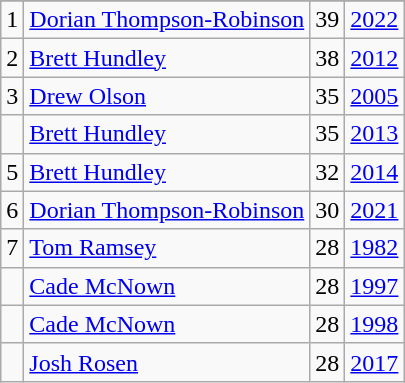<table class="wikitable">
<tr>
</tr>
<tr>
<td>1</td>
<td><a href='#'>Dorian Thompson-Robinson</a></td>
<td><abbr>39</abbr></td>
<td><a href='#'>2022</a></td>
</tr>
<tr>
<td>2</td>
<td><a href='#'>Brett Hundley</a></td>
<td><abbr>38</abbr></td>
<td><a href='#'>2012</a></td>
</tr>
<tr>
<td>3</td>
<td><a href='#'>Drew Olson</a></td>
<td><abbr>35</abbr></td>
<td><a href='#'>2005</a></td>
</tr>
<tr>
<td></td>
<td><a href='#'>Brett Hundley</a></td>
<td><abbr>35</abbr></td>
<td><a href='#'>2013</a></td>
</tr>
<tr>
<td>5</td>
<td><a href='#'>Brett Hundley</a></td>
<td><abbr>32</abbr></td>
<td><a href='#'>2014</a></td>
</tr>
<tr>
<td>6</td>
<td><a href='#'>Dorian Thompson-Robinson</a></td>
<td><abbr>30</abbr></td>
<td><a href='#'>2021</a></td>
</tr>
<tr>
<td>7</td>
<td><a href='#'>Tom Ramsey</a></td>
<td><abbr>28</abbr></td>
<td><a href='#'>1982</a></td>
</tr>
<tr>
<td></td>
<td><a href='#'>Cade McNown</a></td>
<td><abbr>28</abbr></td>
<td><a href='#'>1997</a></td>
</tr>
<tr>
<td></td>
<td><a href='#'>Cade McNown</a></td>
<td><abbr>28</abbr></td>
<td><a href='#'>1998</a></td>
</tr>
<tr>
<td></td>
<td><a href='#'>Josh Rosen</a></td>
<td><abbr>28</abbr></td>
<td><a href='#'>2017</a></td>
</tr>
</table>
